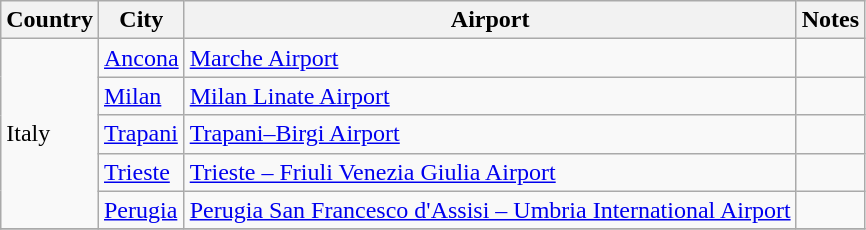<table class="wikitable sortable">
<tr>
<th>Country</th>
<th>City</th>
<th>Airport</th>
<th>Notes</th>
</tr>
<tr>
<td rowspan="5">Italy</td>
<td><a href='#'>Ancona</a></td>
<td><a href='#'>Marche Airport</a></td>
<td></td>
</tr>
<tr>
<td><a href='#'>Milan</a></td>
<td><a href='#'>Milan Linate Airport</a></td>
<td></td>
</tr>
<tr>
<td><a href='#'>Trapani</a></td>
<td><a href='#'>Trapani–Birgi Airport</a></td>
<td></td>
</tr>
<tr>
<td><a href='#'>Trieste</a></td>
<td><a href='#'>Trieste – Friuli Venezia Giulia Airport</a></td>
<td></td>
</tr>
<tr>
<td><a href='#'>Perugia</a></td>
<td><a href='#'>Perugia San Francesco d'Assisi – Umbria International Airport</a></td>
<td></td>
</tr>
<tr>
</tr>
</table>
